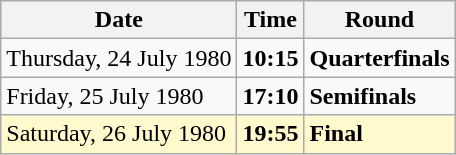<table class="wikitable">
<tr>
<th>Date</th>
<th>Time</th>
<th>Round</th>
</tr>
<tr>
<td>Thursday, 24 July 1980</td>
<td><strong>10:15</strong></td>
<td><strong>Quarterfinals</strong></td>
</tr>
<tr>
<td>Friday, 25 July 1980</td>
<td><strong>17:10</strong></td>
<td><strong>Semifinals</strong></td>
</tr>
<tr style=background:lemonchiffon>
<td>Saturday, 26 July 1980</td>
<td><strong>19:55</strong></td>
<td><strong>Final</strong></td>
</tr>
</table>
